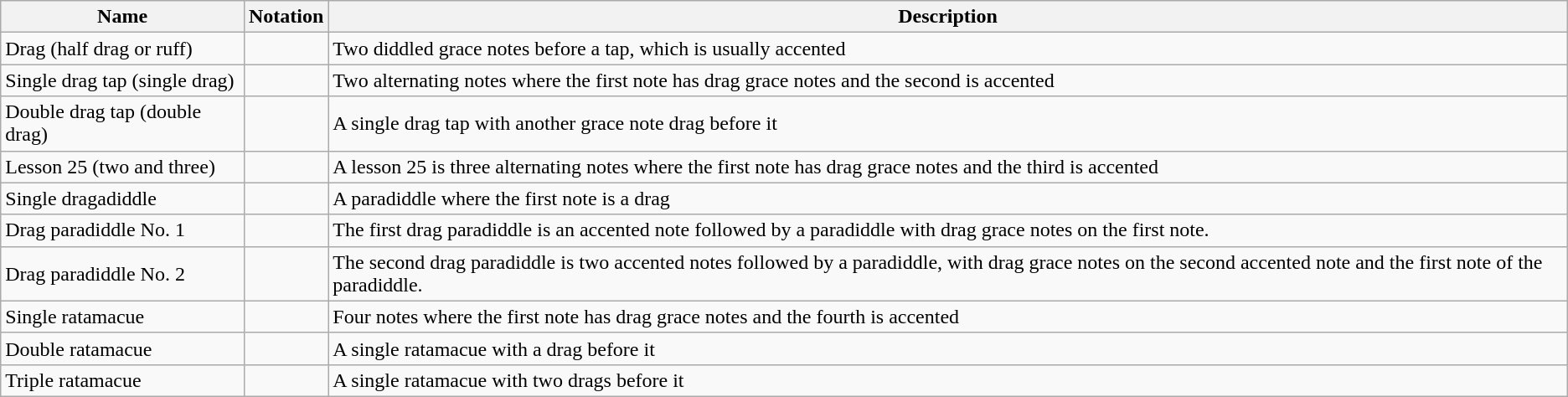<table class="wikitable">
<tr>
<th>Name</th>
<th>Notation</th>
<th>Description</th>
</tr>
<tr>
<td>Drag (half drag or ruff)</td>
<td></td>
<td>Two diddled grace notes before a tap, which is usually accented</td>
</tr>
<tr>
<td>Single drag tap (single drag)</td>
<td></td>
<td>Two alternating notes where the first note has drag grace notes and the second is accented</td>
</tr>
<tr>
<td>Double drag tap (double drag)</td>
<td></td>
<td>A single drag tap with another grace note drag before it</td>
</tr>
<tr>
<td>Lesson 25 (two and three)</td>
<td></td>
<td>A lesson 25 is three alternating notes where the first note has drag grace notes and the third is accented</td>
</tr>
<tr>
<td>Single dragadiddle</td>
<td></td>
<td>A paradiddle where the first note is a drag</td>
</tr>
<tr>
<td>Drag paradiddle No. 1</td>
<td></td>
<td>The first drag paradiddle is an accented note followed by a paradiddle with drag grace notes on the first note.</td>
</tr>
<tr>
<td>Drag paradiddle No. 2</td>
<td></td>
<td>The second drag paradiddle is two accented notes followed by a paradiddle, with drag grace notes on the second accented note and the first note of the paradiddle.</td>
</tr>
<tr>
<td>Single ratamacue</td>
<td></td>
<td>Four notes where the first note has drag grace notes and the fourth is accented</td>
</tr>
<tr>
<td>Double ratamacue</td>
<td></td>
<td>A single ratamacue with a drag before it</td>
</tr>
<tr>
<td>Triple ratamacue</td>
<td></td>
<td>A single ratamacue with two drags before it</td>
</tr>
</table>
